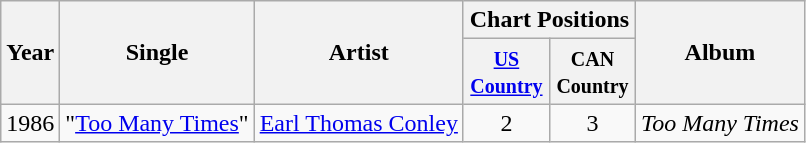<table class="wikitable">
<tr>
<th rowspan="2">Year</th>
<th rowspan="2">Single</th>
<th rowspan="2">Artist</th>
<th colspan="2">Chart Positions</th>
<th rowspan="2">Album</th>
</tr>
<tr>
<th width="50"><small><a href='#'>US Country</a></small></th>
<th width="50"><small>CAN Country</small></th>
</tr>
<tr>
<td>1986</td>
<td>"<a href='#'>Too Many Times</a>"</td>
<td><a href='#'>Earl Thomas Conley</a></td>
<td align="center">2</td>
<td align="center">3</td>
<td><em>Too Many Times</em></td>
</tr>
</table>
